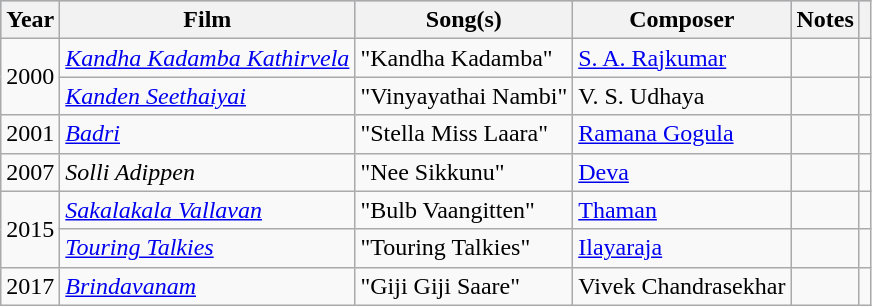<table class="wikitable sortable">
<tr style="background:#b0c4de;">
<th scope="col">Year</th>
<th scope="col">Film</th>
<th scope="col">Song(s)</th>
<th scope="col">Composer</th>
<th class="unsortable" scope="col">Notes</th>
<th class="unsortable" scope="col"></th>
</tr>
<tr>
<td rowspan="2">2000</td>
<td><em><a href='#'>Kandha Kadamba Kathirvela</a></em></td>
<td>"Kandha Kadamba"</td>
<td><a href='#'>S. A. Rajkumar</a></td>
<td></td>
<td></td>
</tr>
<tr>
<td><em><a href='#'>Kanden Seethaiyai</a></em></td>
<td>"Vinyayathai Nambi"</td>
<td>V. S. Udhaya</td>
<td></td>
<td></td>
</tr>
<tr>
<td>2001</td>
<td><em><a href='#'>Badri</a></em></td>
<td>"Stella Miss Laara"</td>
<td><a href='#'>Ramana Gogula</a></td>
<td></td>
<td></td>
</tr>
<tr>
<td>2007</td>
<td><em>Solli Adippen</em></td>
<td>"Nee Sikkunu"</td>
<td><a href='#'>Deva</a></td>
<td></td>
<td></td>
</tr>
<tr>
<td rowspan="2">2015</td>
<td><em><a href='#'>Sakalakala Vallavan</a></em></td>
<td>"Bulb Vaangitten"</td>
<td><a href='#'>Thaman</a></td>
<td></td>
<td></td>
</tr>
<tr>
<td><em><a href='#'>Touring Talkies</a></em></td>
<td>"Touring Talkies"</td>
<td><a href='#'>Ilayaraja</a></td>
<td></td>
<td></td>
</tr>
<tr>
<td>2017</td>
<td><em><a href='#'>Brindavanam</a></em></td>
<td>"Giji Giji Saare"</td>
<td>Vivek Chandrasekhar</td>
<td></td>
<td></td>
</tr>
</table>
